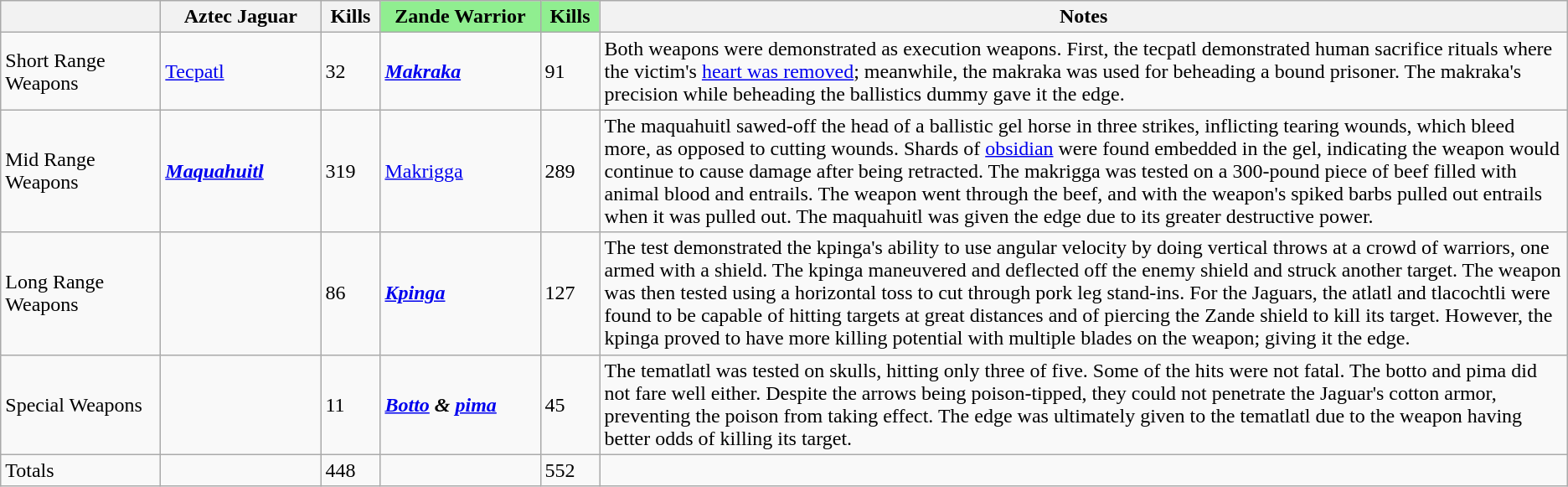<table class="wikitable unsortable">
<tr>
<th width="120"></th>
<th width="120">Aztec Jaguar</th>
<th width="40">Kills</th>
<th width="120" style="background:lightgreen">Zande Warrior</th>
<th width="40" style="background:lightgreen">Kills</th>
<th>Notes</th>
</tr>
<tr>
<td>Short Range Weapons</td>
<td><a href='#'>Tecpatl</a></td>
<td>32</td>
<td><strong><em><a href='#'>Makraka</a></em></strong></td>
<td>91</td>
<td>Both weapons were demonstrated as execution weapons. First, the tecpatl demonstrated human sacrifice rituals where the victim's <a href='#'>heart was removed</a>; meanwhile, the makraka was used for beheading a bound prisoner. The makraka's precision while beheading the ballistics dummy gave it the edge.</td>
</tr>
<tr>
<td>Mid Range Weapons</td>
<td><strong><em><a href='#'>Maquahuitl</a></em></strong></td>
<td>319</td>
<td><a href='#'>Makrigga</a></td>
<td>289</td>
<td>The maquahuitl sawed-off the head of a ballistic gel horse in three strikes, inflicting tearing wounds, which bleed more, as opposed to cutting wounds. Shards of <a href='#'>obsidian</a> were found embedded in the gel, indicating the weapon would continue to cause damage after being retracted. The makrigga was tested on a 300-pound piece of beef filled with animal blood and entrails. The weapon went through the beef, and with the weapon's spiked barbs pulled out entrails when it was pulled out. The maquahuitl was given the edge due to its greater destructive power.</td>
</tr>
<tr>
<td>Long Range Weapons</td>
<td></td>
<td>86</td>
<td><strong><em><a href='#'>Kpinga</a></em></strong></td>
<td>127</td>
<td>The test demonstrated the kpinga's ability to use angular velocity by doing vertical throws at a crowd of warriors, one armed with a shield. The kpinga maneuvered and deflected off the enemy shield and struck another target. The weapon was then tested using a horizontal toss to cut through pork leg stand-ins. For the Jaguars, the atlatl and tlacochtli were found to be capable of hitting targets at great distances and of piercing the Zande shield to kill its target. However, the kpinga proved to have more killing potential with multiple blades on the weapon; giving it the edge.</td>
</tr>
<tr>
<td>Special Weapons</td>
<td></td>
<td>11</td>
<td><strong><em><a href='#'>Botto</a> & <a href='#'>pima</a></em></strong></td>
<td>45</td>
<td>The tematlatl was tested on skulls, hitting only three of five. Some of the hits were not fatal. The botto and pima did not fare well either. Despite the arrows being poison-tipped, they could not penetrate the Jaguar's cotton armor, preventing the poison from taking effect. The edge was ultimately given to the tematlatl due to the weapon having better odds of killing its target.</td>
</tr>
<tr>
<td>Totals</td>
<td></td>
<td>448</td>
<td></td>
<td>552</td>
<td></td>
</tr>
</table>
